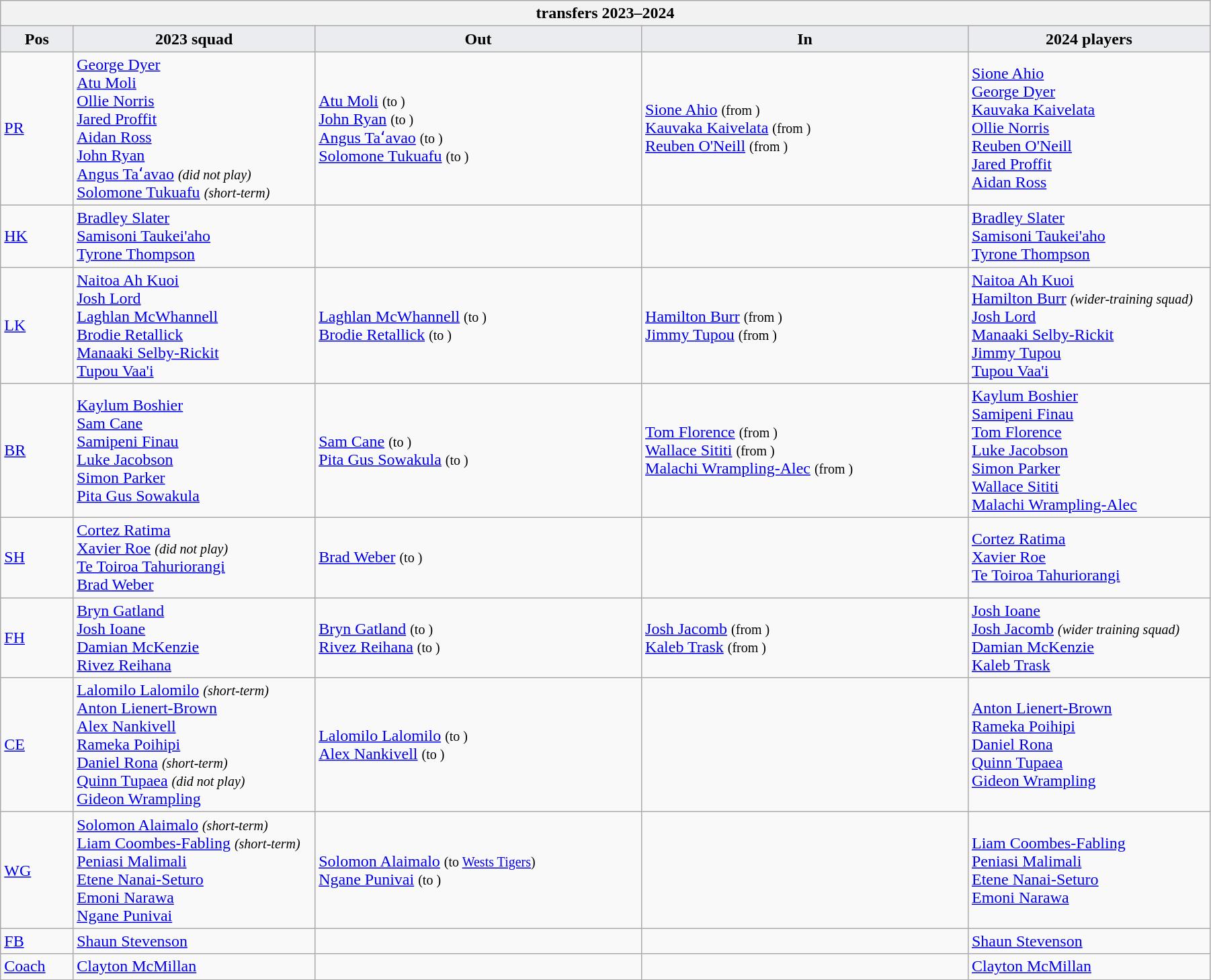<table class="wikitable" style="text-align: left; width:95%">
<tr>
<th colspan="100%"> transfers 2023–2024</th>
</tr>
<tr>
<th style="background:#ebecf0; width:6%;">Pos</th>
<th style="background:#ebecf0; width:20%;">2023 squad</th>
<th style="background:#ebecf0; width:27%;">Out</th>
<th style="background:#ebecf0; width:27%;">In</th>
<th style="background:#ebecf0; width:20%;">2024 players</th>
</tr>
<tr>
<td><a href='#'>PR</a></td>
<td> <a href='#'>George Dyer</a> <br> <a href='#'>Atu Moli</a> <br> <a href='#'>Ollie Norris</a> <br> <a href='#'>Jared Proffit</a> <br> <a href='#'>Aidan Ross</a> <br> <a href='#'>John Ryan</a> <br> <a href='#'>Angus Taʻavao</a> <small><em>(did not play)</em></small> <br> <a href='#'>Solomone Tukuafu</a> <small><em>(short-term)</em></small></td>
<td>  <a href='#'>Atu Moli</a> <small>(to )</small> <br>  <a href='#'>John Ryan</a> <small>(to )</small> <br>  <a href='#'>Angus Taʻavao</a> <small>(to )</small> <br>  <a href='#'>Solomone Tukuafu</a> <small>(to )</small></td>
<td>  <a href='#'>Sione Ahio</a> <small>(from )</small> <br>  <a href='#'>Kauvaka Kaivelata</a> <small>(from )</small> <br>  <a href='#'>Reuben O'Neill</a> <small>(from )</small></td>
<td> <a href='#'>Sione Ahio</a> <br> <a href='#'>George Dyer</a> <br> <a href='#'>Kauvaka Kaivelata</a> <br> <a href='#'>Ollie Norris</a> <br> <a href='#'>Reuben O'Neill</a> <br> <a href='#'>Jared Proffit</a> <br> <a href='#'>Aidan Ross</a></td>
</tr>
<tr>
<td><a href='#'>HK</a></td>
<td> <a href='#'>Bradley Slater</a> <br><a href='#'>Samisoni Taukei'aho</a> <br> <a href='#'>Tyrone Thompson</a></td>
<td></td>
<td></td>
<td> <a href='#'>Bradley Slater</a> <br> <a href='#'>Samisoni Taukei'aho</a> <br> <a href='#'>Tyrone Thompson</a></td>
</tr>
<tr>
<td><a href='#'>LK</a></td>
<td> <a href='#'>Naitoa Ah Kuoi</a> <br> <a href='#'>Josh Lord</a> <br> <a href='#'>Laghlan McWhannell</a> <br> <a href='#'>Brodie Retallick</a> <br> <a href='#'>Manaaki Selby-Rickit</a> <br> <a href='#'>Tupou Vaa'i</a></td>
<td>  <a href='#'>Laghlan McWhannell</a> <small>(to )</small> <br> <a href='#'>Brodie Retallick</a> <small>(to )</small></td>
<td>  <a href='#'>Hamilton Burr</a> <small>(from )</small> <br>  <a href='#'>Jimmy Tupou</a> <small>(from )</small></td>
<td> <a href='#'>Naitoa Ah Kuoi</a> <br> <a href='#'>Hamilton Burr</a> <small><em>(wider-training squad)</em></small> <br> <a href='#'>Josh Lord</a> <br> <a href='#'>Manaaki Selby-Rickit</a> <br> <a href='#'>Jimmy Tupou</a> <br> <a href='#'>Tupou Vaa'i</a></td>
</tr>
<tr>
<td><a href='#'>BR</a></td>
<td> <a href='#'>Kaylum Boshier</a> <br> <a href='#'>Sam Cane</a> <br> <a href='#'>Samipeni Finau</a> <br> <a href='#'>Luke Jacobson</a> <br> <a href='#'>Simon Parker</a> <br> <a href='#'>Pita Gus Sowakula</a></td>
<td>  <a href='#'>Sam Cane</a> <small>(to )</small> <br>  <a href='#'>Pita Gus Sowakula</a> <small>(to )</small></td>
<td>  <a href='#'>Tom Florence</a> <small>(from )</small> <br>  <a href='#'>Wallace Sititi</a> <small>(from )</small> <br>  <a href='#'>Malachi Wrampling-Alec</a> <small>(from )</small></td>
<td> <a href='#'>Kaylum Boshier</a> <br> <a href='#'>Samipeni Finau</a> <br> <a href='#'>Tom Florence</a> <br> <a href='#'>Luke Jacobson</a> <br> <a href='#'>Simon Parker</a> <br> <a href='#'>Wallace Sititi</a> <br> <a href='#'>Malachi Wrampling-Alec</a></td>
</tr>
<tr>
<td><a href='#'>SH</a></td>
<td> <a href='#'>Cortez Ratima</a> <br> <a href='#'>Xavier Roe</a> <small><em>(did not play)</em></small> <br> <a href='#'>Te Toiroa Tahuriorangi</a> <br> <a href='#'>Brad Weber</a></td>
<td>  <a href='#'>Brad Weber</a> <small>(to )</small></td>
<td></td>
<td> <a href='#'>Cortez Ratima</a> <br> <a href='#'>Xavier Roe</a> <br> <a href='#'>Te Toiroa Tahuriorangi</a></td>
</tr>
<tr>
<td><a href='#'>FH</a></td>
<td> <a href='#'>Bryn Gatland</a> <br> <a href='#'>Josh Ioane</a> <br> <a href='#'>Damian McKenzie</a> <br> <a href='#'>Rivez Reihana</a></td>
<td>  <a href='#'>Bryn Gatland</a> <small>(to )</small> <br>  <a href='#'>Rivez Reihana</a> <small>(to )</small></td>
<td>  <a href='#'>Josh Jacomb</a> <small>(from )</small> <br>  <a href='#'>Kaleb Trask</a> <small>(from )</small></td>
<td> <a href='#'>Josh Ioane</a> <br> <a href='#'>Josh Jacomb</a> <small><em>(wider training squad)</em></small> <br> <a href='#'>Damian McKenzie</a> <br> <a href='#'>Kaleb Trask</a></td>
</tr>
<tr>
<td><a href='#'>CE</a></td>
<td> <a href='#'>Lalomilo Lalomilo</a> <small><em>(short-term)</em></small> <br> <a href='#'>Anton Lienert-Brown</a> <br> <a href='#'>Alex Nankivell</a> <br> <a href='#'>Rameka Poihipi</a> <br> <a href='#'>Daniel Rona</a> <small><em>(short-term)</em></small> <br> <a href='#'>Quinn Tupaea</a> <small><em>(did not play)</em></small> <br> <a href='#'>Gideon Wrampling</a></td>
<td>  <a href='#'>Lalomilo Lalomilo</a> <small>(to )</small> <br>  <a href='#'>Alex Nankivell</a> <small>(to )</small></td>
<td></td>
<td> <a href='#'>Anton Lienert-Brown</a> <br> <a href='#'>Rameka Poihipi</a> <br> <a href='#'>Daniel Rona</a> <br> <a href='#'>Quinn Tupaea</a> <br> <a href='#'>Gideon Wrampling</a></td>
</tr>
<tr>
<td><a href='#'>WG</a></td>
<td> <a href='#'>Solomon Alaimalo</a> <small><em>(short-term)</em></small> <br> <a href='#'>Liam Coombes-Fabling</a> <small><em>(short-term)</em></small> <br> <a href='#'>Peniasi Malimali</a> <br> <a href='#'>Etene Nanai-Seturo</a> <br> <a href='#'>Emoni Narawa</a> <br> <a href='#'>Ngane Punivai</a></td>
<td>  <a href='#'>Solomon Alaimalo</a> <small>(to  <a href='#'>Wests Tigers</a>)</small> <br>  <a href='#'>Ngane Punivai</a> <small>(to )</small></td>
<td></td>
<td> <a href='#'>Liam Coombes-Fabling</a> <br> <a href='#'>Peniasi Malimali</a> <br><a href='#'>Etene Nanai-Seturo</a> <br> <a href='#'>Emoni Narawa</a></td>
</tr>
<tr>
<td><a href='#'>FB</a></td>
<td> <a href='#'>Shaun Stevenson</a></td>
<td></td>
<td></td>
<td> <a href='#'>Shaun Stevenson</a></td>
</tr>
<tr>
<td><a href='#'>Coach</a></td>
<td> <a href='#'>Clayton McMillan</a></td>
<td></td>
<td></td>
<td> <a href='#'>Clayton McMillan</a></td>
</tr>
</table>
